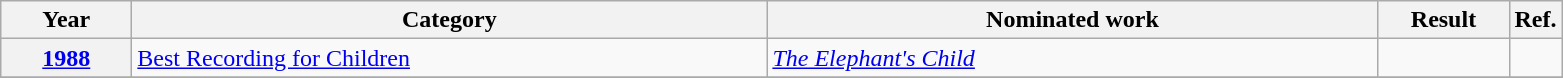<table class=wikitable>
<tr>
<th scope="col" style="width:5em;">Year</th>
<th scope="col" style="width:26em;">Category</th>
<th scope="col" style="width:25em;">Nominated work</th>
<th scope="col" style="width:5em;">Result</th>
<th>Ref.</th>
</tr>
<tr>
<th scope="row", style="text-align:center;"><a href='#'>1988</a></th>
<td><a href='#'>Best Recording for Children</a></td>
<td><em><a href='#'>The Elephant's Child</a></em></td>
<td></td>
<td style="text-align:center;"></td>
</tr>
<tr>
</tr>
</table>
